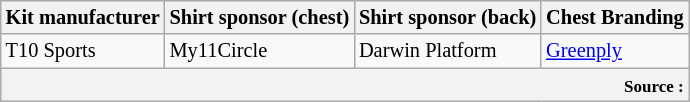<table class="wikitable"  style="font-size:85%;">
<tr>
<th>Kit manufacturer</th>
<th>Shirt sponsor (chest)</th>
<th>Shirt sponsor (back)</th>
<th>Chest Branding</th>
</tr>
<tr>
<td>T10 Sports</td>
<td>My11Circle</td>
<td>Darwin Platform</td>
<td><a href='#'>Greenply</a></td>
</tr>
<tr>
<th colspan="4" style="text-align:right;"><small> Source :</small></th>
</tr>
</table>
